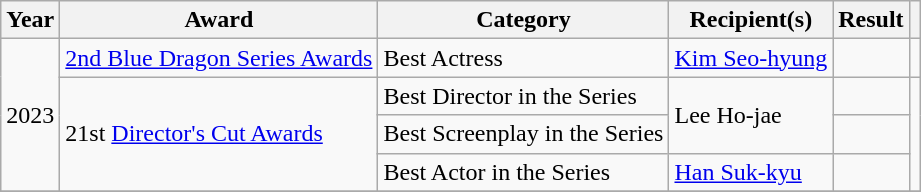<table class="wikitable plainrowheaders sortable">
<tr>
<th scope="col">Year</th>
<th scope="col">Award</th>
<th scope="col">Category</th>
<th scope="col">Recipient(s)</th>
<th scope="col">Result</th>
<th scope="col" class="unsortable"></th>
</tr>
<tr>
<td rowspan="4">2023</td>
<td scope="row" rowspan="1"><a href='#'>2nd Blue Dragon Series Awards</a></td>
<td>Best Actress</td>
<td><a href='#'>Kim Seo-hyung</a></td>
<td></td>
<td rowspan="1"></td>
</tr>
<tr>
<td scope="row" rowspan="3">21st <a href='#'>Director's Cut Awards</a></td>
<td>Best Director in the Series</td>
<td rowspan="2">Lee Ho-jae</td>
<td></td>
<td rowspan="3"></td>
</tr>
<tr>
<td>Best Screenplay in the Series</td>
<td></td>
</tr>
<tr>
<td>Best Actor in the Series</td>
<td><a href='#'>Han Suk-kyu</a></td>
<td></td>
</tr>
<tr>
</tr>
</table>
